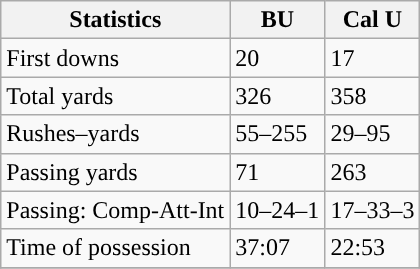<table class="wikitable" style="float: left;">
<tr>
<th>Statistics</th>
<th>BU</th>
<th>Cal U</th>
</tr>
<tr>
<td>First downs</td>
<td>20</td>
<td>17</td>
</tr>
<tr>
<td>Total yards</td>
<td>326</td>
<td>358</td>
</tr>
<tr>
<td>Rushes–yards</td>
<td>55–255</td>
<td>29–95</td>
</tr>
<tr>
<td>Passing yards</td>
<td>71</td>
<td>263</td>
</tr>
<tr>
<td>Passing: Comp-Att-Int</td>
<td>10–24–1</td>
<td>17–33–3</td>
</tr>
<tr>
<td>Time of possession</td>
<td>37:07</td>
<td>22:53</td>
</tr>
<tr>
</tr>
</table>
